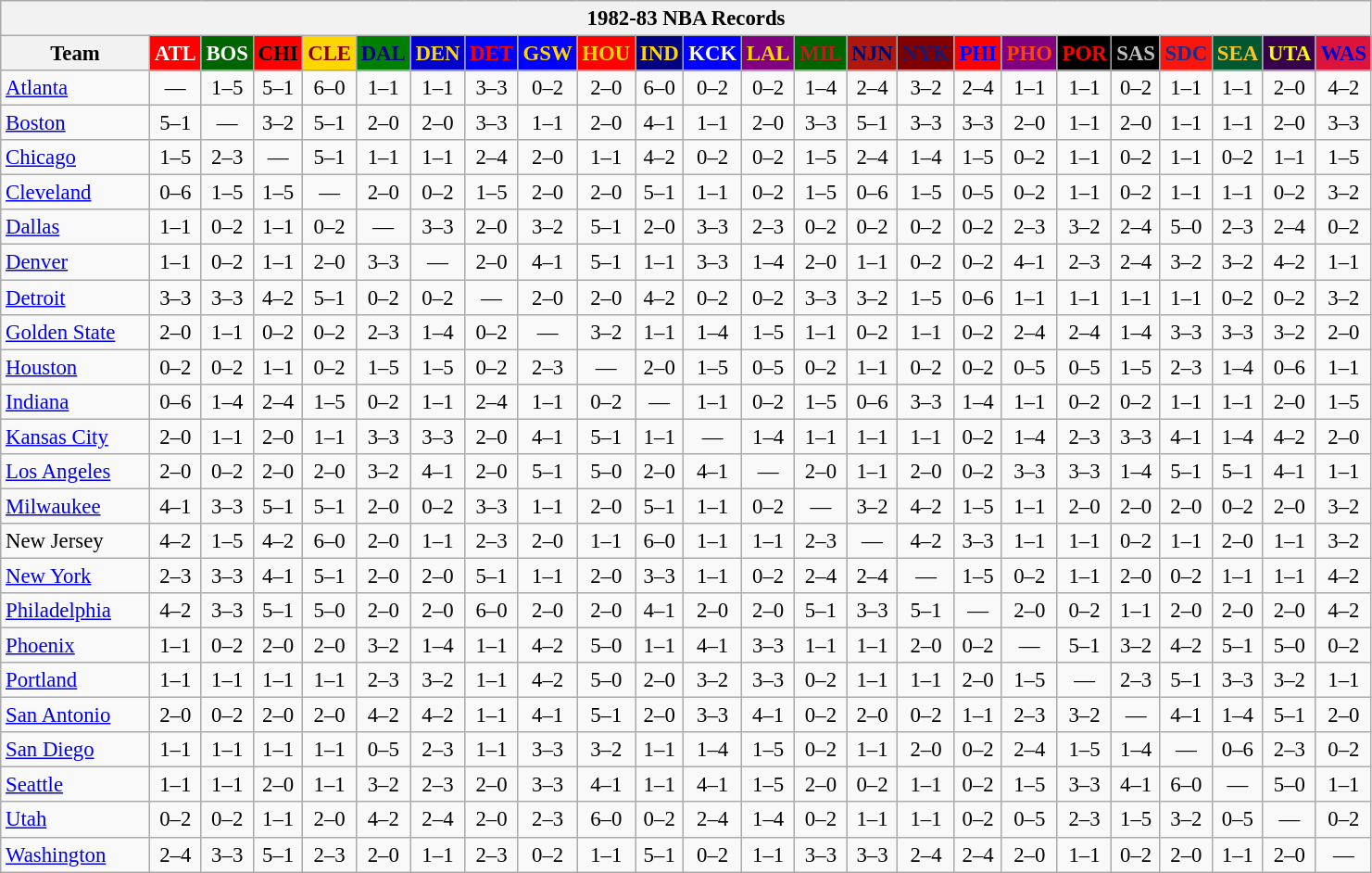<table class="wikitable" style="font-size:95%; text-align:center;">
<tr>
<th colspan=24>1982-83 NBA Records</th>
</tr>
<tr>
<th width=100>Team</th>
<th style="background:#FF0000;color:#FFFFFF;width=35">ATL</th>
<th style="background:#006400;color:#FFFFFF;width=35">BOS</th>
<th style="background:#FF0000;color:#000000;width=35">CHI</th>
<th style="background:#FFD700;color:#8B0000;width=35">CLE</th>
<th style="background:#008000;color:#00008B;width=35">DAL</th>
<th style="background:#0000CD;color:#FFD700;width=35">DEN</th>
<th style="background:#0000FF;color:#FF0000;width=35">DET</th>
<th style="background:#0000FF;color:#FFD700;width=35">GSW</th>
<th style="background:#FF0000;color:#FFD700;width=35">HOU</th>
<th style="background:#000080;color:#FFD700;width=35">IND</th>
<th style="background:#0000FF;color:#FFFFFF;width=35">KCK</th>
<th style="background:#800080;color:#FFD700;width=35">LAL</th>
<th style="background:#006400;color:#B22222;width=35">MIL</th>
<th style="background:#B0170C;color:#00056D;width=35">NJN</th>
<th style="background:#800000;color:#191970;width=35">NYK</th>
<th style="background:#FF0000;color:#0000FF;width=35">PHI</th>
<th style="background:#800080;color:#FF4500;width=35">PHO</th>
<th style="background:#000000;color:#FF0000;width=35">POR</th>
<th style="background:#000000;color:#C0C0C0;width=35">SAS</th>
<th style="background:#F9160D;color:#1A2E8B;width=35">SDC</th>
<th style="background:#005831;color:#FFC322;width=35">SEA</th>
<th style="background:#36004A;color:#FFFF00;width=35">UTA</th>
<th style="background:#DC143C;color:#0000CD;width=35">WAS</th>
</tr>
<tr>
<td style="text-align:left;"><a href='#'>Atlanta</a></td>
<td>—</td>
<td>1–5</td>
<td>5–1</td>
<td>6–0</td>
<td>1–1</td>
<td>1–1</td>
<td>3–3</td>
<td>0–2</td>
<td>2–0</td>
<td>6–0</td>
<td>0–2</td>
<td>0–2</td>
<td>1–4</td>
<td>2–4</td>
<td>3–2</td>
<td>2–4</td>
<td>1–1</td>
<td>1–1</td>
<td>0–2</td>
<td>1–1</td>
<td>1–1</td>
<td>2–0</td>
<td>4–2</td>
</tr>
<tr>
<td style="text-align:left;"><a href='#'>Boston</a></td>
<td>5–1</td>
<td>—</td>
<td>3–2</td>
<td>5–1</td>
<td>2–0</td>
<td>2–0</td>
<td>3–3</td>
<td>1–1</td>
<td>2–0</td>
<td>4–1</td>
<td>1–1</td>
<td>2–0</td>
<td>3–3</td>
<td>5–1</td>
<td>3–3</td>
<td>3–3</td>
<td>2–0</td>
<td>1–1</td>
<td>2–0</td>
<td>1–1</td>
<td>1–1</td>
<td>2–0</td>
<td>3–3</td>
</tr>
<tr>
<td style="text-align:left;"><a href='#'>Chicago</a></td>
<td>1–5</td>
<td>2–3</td>
<td>—</td>
<td>5–1</td>
<td>1–1</td>
<td>1–1</td>
<td>2–4</td>
<td>2–0</td>
<td>1–1</td>
<td>4–2</td>
<td>0–2</td>
<td>0–2</td>
<td>1–5</td>
<td>2–4</td>
<td>1–4</td>
<td>1–5</td>
<td>0–2</td>
<td>1–1</td>
<td>0–2</td>
<td>1–1</td>
<td>0–2</td>
<td>1–1</td>
<td>1–5</td>
</tr>
<tr>
<td style="text-align:left;"><a href='#'>Cleveland</a></td>
<td>0–6</td>
<td>1–5</td>
<td>1–5</td>
<td>—</td>
<td>2–0</td>
<td>0–2</td>
<td>1–5</td>
<td>2–0</td>
<td>2–0</td>
<td>5–1</td>
<td>1–1</td>
<td>0–2</td>
<td>1–5</td>
<td>0–6</td>
<td>1–5</td>
<td>0–5</td>
<td>0–2</td>
<td>1–1</td>
<td>0–2</td>
<td>1–1</td>
<td>1–1</td>
<td>0–2</td>
<td>3–2</td>
</tr>
<tr>
<td style="text-align:left;"><a href='#'>Dallas</a></td>
<td>1–1</td>
<td>0–2</td>
<td>1–1</td>
<td>0–2</td>
<td>—</td>
<td>3–3</td>
<td>2–0</td>
<td>3–2</td>
<td>5–1</td>
<td>2–0</td>
<td>3–3</td>
<td>2–3</td>
<td>0–2</td>
<td>0–2</td>
<td>0–2</td>
<td>0–2</td>
<td>2–3</td>
<td>3–2</td>
<td>2–4</td>
<td>5–0</td>
<td>2–3</td>
<td>2–4</td>
<td>0–2</td>
</tr>
<tr>
<td style="text-align:left;"><a href='#'>Denver</a></td>
<td>1–1</td>
<td>0–2</td>
<td>1–1</td>
<td>2–0</td>
<td>3–3</td>
<td>—</td>
<td>2–0</td>
<td>4–1</td>
<td>5–1</td>
<td>1–1</td>
<td>3–3</td>
<td>1–4</td>
<td>2–0</td>
<td>1–1</td>
<td>0–2</td>
<td>0–2</td>
<td>4–1</td>
<td>2–3</td>
<td>2–4</td>
<td>3–2</td>
<td>3–2</td>
<td>4–2</td>
<td>1–1</td>
</tr>
<tr>
<td style="text-align:left;"><a href='#'>Detroit</a></td>
<td>3–3</td>
<td>3–3</td>
<td>4–2</td>
<td>5–1</td>
<td>0–2</td>
<td>0–2</td>
<td>—</td>
<td>2–0</td>
<td>2–0</td>
<td>4–2</td>
<td>0–2</td>
<td>0–2</td>
<td>3–3</td>
<td>3–2</td>
<td>1–5</td>
<td>0–6</td>
<td>1–1</td>
<td>1–1</td>
<td>1–1</td>
<td>1–1</td>
<td>0–2</td>
<td>0–2</td>
<td>3–2</td>
</tr>
<tr>
<td style="text-align:left;"><a href='#'>Golden State</a></td>
<td>2–0</td>
<td>1–1</td>
<td>0–2</td>
<td>0–2</td>
<td>2–3</td>
<td>1–4</td>
<td>0–2</td>
<td>—</td>
<td>3–2</td>
<td>1–1</td>
<td>1–4</td>
<td>1–5</td>
<td>1–1</td>
<td>0–2</td>
<td>1–1</td>
<td>0–2</td>
<td>2–4</td>
<td>2–4</td>
<td>1–4</td>
<td>3–3</td>
<td>3–3</td>
<td>3–2</td>
<td>2–0</td>
</tr>
<tr>
<td style="text-align:left;"><a href='#'>Houston</a></td>
<td>0–2</td>
<td>0–2</td>
<td>1–1</td>
<td>0–2</td>
<td>1–5</td>
<td>1–5</td>
<td>0–2</td>
<td>2–3</td>
<td>—</td>
<td>2–0</td>
<td>1–5</td>
<td>0–5</td>
<td>0–2</td>
<td>1–1</td>
<td>0–2</td>
<td>0–2</td>
<td>0–5</td>
<td>0–5</td>
<td>1–5</td>
<td>2–3</td>
<td>1–4</td>
<td>0–6</td>
<td>1–1</td>
</tr>
<tr>
<td style="text-align:left;"><a href='#'>Indiana</a></td>
<td>0–6</td>
<td>1–4</td>
<td>2–4</td>
<td>1–5</td>
<td>0–2</td>
<td>1–1</td>
<td>2–4</td>
<td>1–1</td>
<td>0–2</td>
<td>—</td>
<td>1–1</td>
<td>0–2</td>
<td>1–5</td>
<td>0–6</td>
<td>3–3</td>
<td>1–4</td>
<td>1–1</td>
<td>0–2</td>
<td>0–2</td>
<td>1–1</td>
<td>1–1</td>
<td>2–0</td>
<td>1–5</td>
</tr>
<tr>
<td style="text-align:left;"><a href='#'>Kansas City</a></td>
<td>2–0</td>
<td>1–1</td>
<td>2–0</td>
<td>1–1</td>
<td>3–3</td>
<td>3–3</td>
<td>2–0</td>
<td>4–1</td>
<td>5–1</td>
<td>1–1</td>
<td>—</td>
<td>1–4</td>
<td>1–1</td>
<td>1–1</td>
<td>1–1</td>
<td>0–2</td>
<td>1–4</td>
<td>2–3</td>
<td>3–3</td>
<td>4–1</td>
<td>1–4</td>
<td>4–2</td>
<td>2–0</td>
</tr>
<tr>
<td style="text-align:left;"><a href='#'>Los Angeles</a></td>
<td>2–0</td>
<td>0–2</td>
<td>2–0</td>
<td>2–0</td>
<td>3–2</td>
<td>4–1</td>
<td>2–0</td>
<td>5–1</td>
<td>5–0</td>
<td>2–0</td>
<td>4–1</td>
<td>—</td>
<td>2–0</td>
<td>1–1</td>
<td>2–0</td>
<td>0–2</td>
<td>3–3</td>
<td>3–3</td>
<td>1–4</td>
<td>5–1</td>
<td>5–1</td>
<td>4–1</td>
<td>1–1</td>
</tr>
<tr>
<td style="text-align:left;"><a href='#'>Milwaukee</a></td>
<td>4–1</td>
<td>3–3</td>
<td>5–1</td>
<td>5–1</td>
<td>2–0</td>
<td>0–2</td>
<td>3–3</td>
<td>1–1</td>
<td>2–0</td>
<td>5–1</td>
<td>1–1</td>
<td>0–2</td>
<td>—</td>
<td>3–2</td>
<td>4–2</td>
<td>1–5</td>
<td>1–1</td>
<td>2–0</td>
<td>2–0</td>
<td>2–0</td>
<td>0–2</td>
<td>2–0</td>
<td>3–2</td>
</tr>
<tr>
<td style="text-align:left;">New Jersey</td>
<td>4–2</td>
<td>1–5</td>
<td>4–2</td>
<td>6–0</td>
<td>2–0</td>
<td>1–1</td>
<td>2–3</td>
<td>2–0</td>
<td>1–1</td>
<td>6–0</td>
<td>1–1</td>
<td>1–1</td>
<td>2–3</td>
<td>—</td>
<td>4–2</td>
<td>3–3</td>
<td>1–1</td>
<td>1–1</td>
<td>0–2</td>
<td>1–1</td>
<td>2–0</td>
<td>1–1</td>
<td>3–2</td>
</tr>
<tr>
<td style="text-align:left;"><a href='#'>New York</a></td>
<td>2–3</td>
<td>3–3</td>
<td>4–1</td>
<td>5–1</td>
<td>2–0</td>
<td>2–0</td>
<td>5–1</td>
<td>1–1</td>
<td>2–0</td>
<td>3–3</td>
<td>1–1</td>
<td>0–2</td>
<td>2–4</td>
<td>2–4</td>
<td>—</td>
<td>1–5</td>
<td>0–2</td>
<td>1–1</td>
<td>2–0</td>
<td>0–2</td>
<td>1–1</td>
<td>1–1</td>
<td>4–2</td>
</tr>
<tr>
<td style="text-align:left;"><a href='#'>Philadelphia</a></td>
<td>4–2</td>
<td>3–3</td>
<td>5–1</td>
<td>5–0</td>
<td>2–0</td>
<td>2–0</td>
<td>6–0</td>
<td>2–0</td>
<td>2–0</td>
<td>4–1</td>
<td>2–0</td>
<td>2–0</td>
<td>5–1</td>
<td>3–3</td>
<td>5–1</td>
<td>—</td>
<td>2–0</td>
<td>0–2</td>
<td>1–1</td>
<td>2–0</td>
<td>2–0</td>
<td>2–0</td>
<td>4–2</td>
</tr>
<tr>
<td style="text-align:left;"><a href='#'>Phoenix</a></td>
<td>1–1</td>
<td>0–2</td>
<td>2–0</td>
<td>2–0</td>
<td>3–2</td>
<td>1–4</td>
<td>1–1</td>
<td>4–2</td>
<td>5–0</td>
<td>1–1</td>
<td>4–1</td>
<td>3–3</td>
<td>1–1</td>
<td>1–1</td>
<td>2–0</td>
<td>0–2</td>
<td>—</td>
<td>5–1</td>
<td>3–2</td>
<td>4–2</td>
<td>5–1</td>
<td>5–0</td>
<td>0–2</td>
</tr>
<tr>
<td style="text-align:left;"><a href='#'>Portland</a></td>
<td>1–1</td>
<td>1–1</td>
<td>1–1</td>
<td>1–1</td>
<td>2–3</td>
<td>3–2</td>
<td>1–1</td>
<td>4–2</td>
<td>5–0</td>
<td>2–0</td>
<td>3–2</td>
<td>3–3</td>
<td>0–2</td>
<td>1–1</td>
<td>1–1</td>
<td>2–0</td>
<td>1–5</td>
<td>—</td>
<td>2–3</td>
<td>5–1</td>
<td>3–3</td>
<td>3–2</td>
<td>1–1</td>
</tr>
<tr>
<td style="text-align:left;"><a href='#'>San Antonio</a></td>
<td>2–0</td>
<td>0–2</td>
<td>2–0</td>
<td>2–0</td>
<td>4–2</td>
<td>4–2</td>
<td>1–1</td>
<td>4–1</td>
<td>5–1</td>
<td>2–0</td>
<td>3–3</td>
<td>4–1</td>
<td>0–2</td>
<td>2–0</td>
<td>0–2</td>
<td>1–1</td>
<td>2–3</td>
<td>3–2</td>
<td>—</td>
<td>4–1</td>
<td>1–4</td>
<td>5–1</td>
<td>2–0</td>
</tr>
<tr>
<td style="text-align:left;"><a href='#'>San Diego</a></td>
<td>1–1</td>
<td>1–1</td>
<td>1–1</td>
<td>1–1</td>
<td>0–5</td>
<td>2–3</td>
<td>1–1</td>
<td>3–3</td>
<td>3–2</td>
<td>1–1</td>
<td>1–4</td>
<td>1–5</td>
<td>0–2</td>
<td>1–1</td>
<td>2–0</td>
<td>0–2</td>
<td>2–4</td>
<td>1–5</td>
<td>1–4</td>
<td>—</td>
<td>0–6</td>
<td>2–3</td>
<td>0–2</td>
</tr>
<tr>
<td style="text-align:left;"><a href='#'>Seattle</a></td>
<td>1–1</td>
<td>1–1</td>
<td>2–0</td>
<td>1–1</td>
<td>3–2</td>
<td>2–3</td>
<td>2–0</td>
<td>3–3</td>
<td>4–1</td>
<td>1–1</td>
<td>4–1</td>
<td>1–5</td>
<td>2–0</td>
<td>0–2</td>
<td>1–1</td>
<td>0–2</td>
<td>1–5</td>
<td>3–3</td>
<td>4–1</td>
<td>6–0</td>
<td>—</td>
<td>5–0</td>
<td>1–1</td>
</tr>
<tr>
<td style="text-align:left;"><a href='#'>Utah</a></td>
<td>0–2</td>
<td>0–2</td>
<td>1–1</td>
<td>2–0</td>
<td>4–2</td>
<td>2–4</td>
<td>2–0</td>
<td>2–3</td>
<td>6–0</td>
<td>0–2</td>
<td>2–4</td>
<td>1–4</td>
<td>0–2</td>
<td>1–1</td>
<td>1–1</td>
<td>0–2</td>
<td>0–5</td>
<td>2–3</td>
<td>1–5</td>
<td>3–2</td>
<td>0–5</td>
<td>—</td>
<td>0–2</td>
</tr>
<tr>
<td style="text-align:left;"><a href='#'>Washington</a></td>
<td>2–4</td>
<td>3–3</td>
<td>5–1</td>
<td>2–3</td>
<td>2–0</td>
<td>1–1</td>
<td>2–3</td>
<td>0–2</td>
<td>1–1</td>
<td>5–1</td>
<td>0–2</td>
<td>1–1</td>
<td>3–3</td>
<td>3–3</td>
<td>2–4</td>
<td>2–4</td>
<td>2–0</td>
<td>1–1</td>
<td>0–2</td>
<td>2–0</td>
<td>1–1</td>
<td>2–0</td>
<td>—</td>
</tr>
</table>
